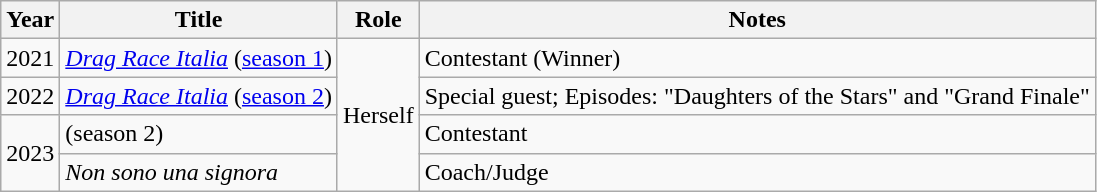<table class="wikitable plainrowheaders sortable">
<tr>
<th scope="col">Year</th>
<th scope="col">Title</th>
<th scope="col">Role</th>
<th scope="col">Notes</th>
</tr>
<tr>
<td align="center">2021</td>
<td><em><a href='#'>Drag Race Italia</a></em> (<a href='#'>season 1</a>)</td>
<td rowspan="4">Herself</td>
<td>Contestant (Winner)</td>
</tr>
<tr>
<td align="center">2022</td>
<td><em><a href='#'>Drag Race Italia</a></em> (<a href='#'>season 2</a>)</td>
<td>Special guest; Episodes: "Daughters of the Stars" and "Grand Finale"</td>
</tr>
<tr>
<td align="center"; rowspan="2">2023</td>
<td><em></em> (season 2)</td>
<td>Contestant</td>
</tr>
<tr>
<td><em>Non sono una signora</em></td>
<td>Coach/Judge</td>
</tr>
</table>
